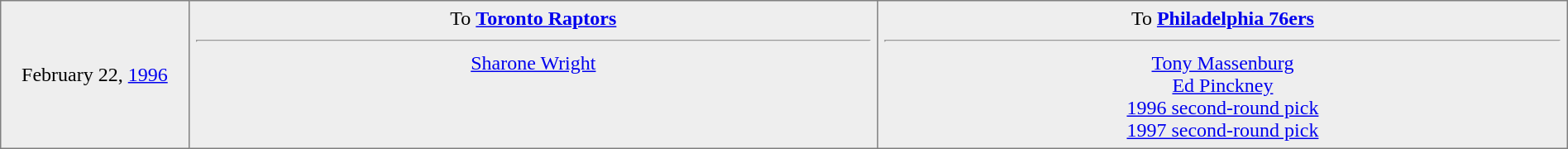<table border="1" style="border-collapse:collapse; text-align:center; width:100%;"  cellpadding="5">
<tr style="background:#eee;">
<td style="width:12%">February 22, <a href='#'>1996</a></td>
<td style="width:44%" valign="top">To <strong><a href='#'>Toronto Raptors</a></strong><hr><a href='#'>Sharone Wright</a></td>
<td style="width:44%" valign="top">To <strong><a href='#'>Philadelphia 76ers</a></strong><hr><a href='#'>Tony Massenburg</a><br><a href='#'>Ed Pinckney</a><br><a href='#'>1996 second-round pick</a><br><a href='#'>1997 second-round pick</a></td>
</tr>
</table>
